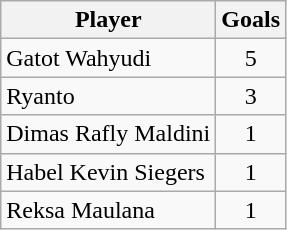<table class="wikitable sortable" style="text-align: left;">
<tr>
<th>Player</th>
<th>Goals</th>
</tr>
<tr>
<td>Gatot Wahyudi</td>
<td style="text-align: center;">5</td>
</tr>
<tr>
<td>Ryanto</td>
<td style="text-align: center;">3</td>
</tr>
<tr>
<td>Dimas Rafly Maldini</td>
<td style="text-align: center;">1</td>
</tr>
<tr>
<td>Habel Kevin Siegers</td>
<td style="text-align: center;">1</td>
</tr>
<tr>
<td>Reksa Maulana</td>
<td style="text-align: center;">1</td>
</tr>
</table>
